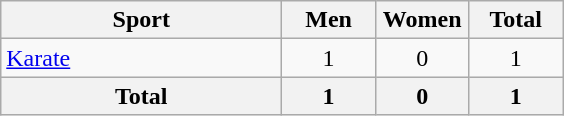<table class="wikitable sortable" style="text-align:center;">
<tr>
<th width=180>Sport</th>
<th width=55>Men</th>
<th width=55>Women</th>
<th width=55>Total</th>
</tr>
<tr>
<td align=left><a href='#'>Karate</a></td>
<td>1</td>
<td>0</td>
<td>1</td>
</tr>
<tr>
<th>Total</th>
<th>1</th>
<th>0</th>
<th>1</th>
</tr>
</table>
